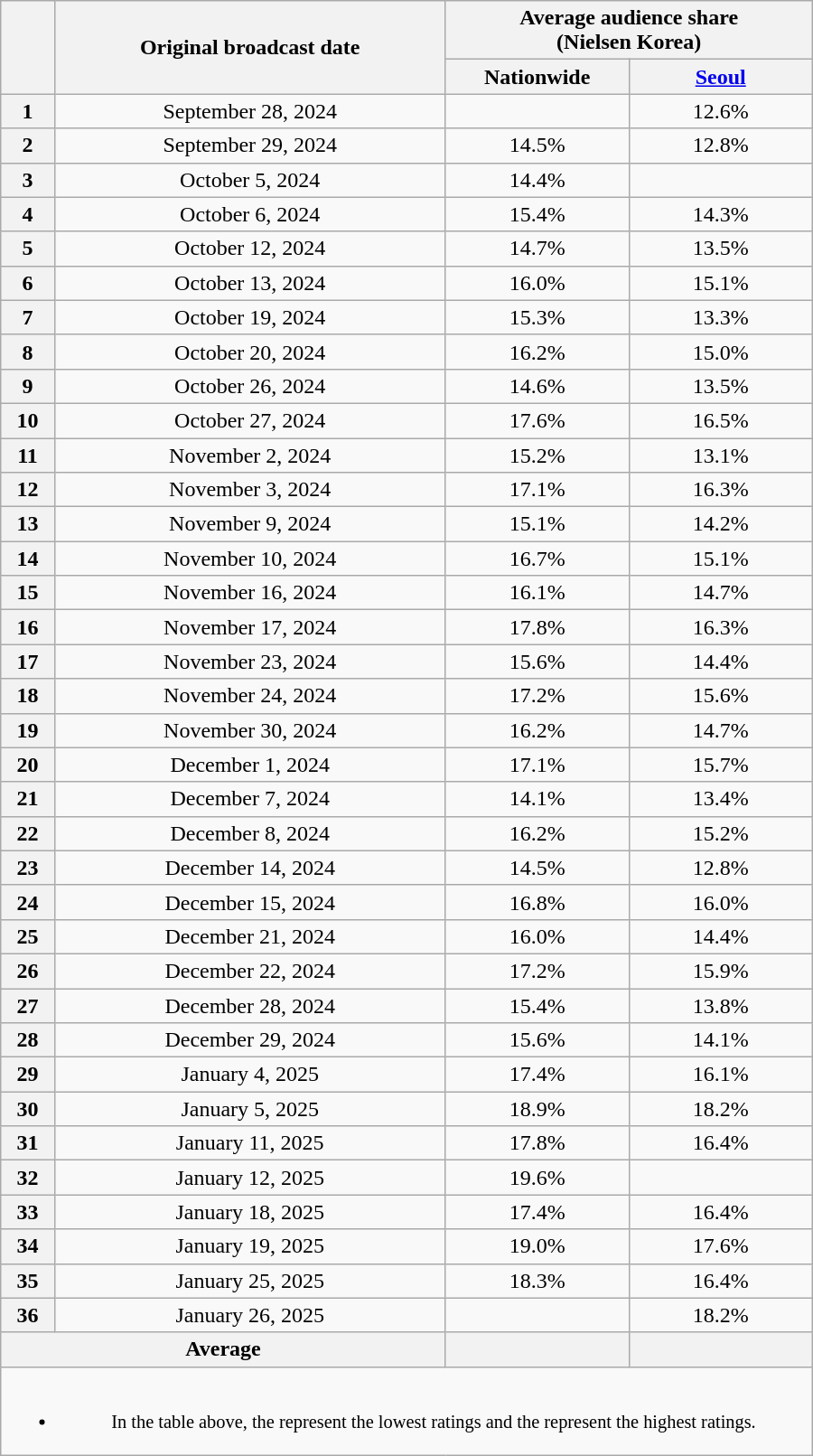<table class="wikitable" style="margin-left:auto; margin-right:auto; width:600px; text-align:center">
<tr>
<th scope="col" rowspan="2"></th>
<th scope="col" rowspan="2">Original broadcast date</th>
<th scope="col" colspan="2">Average audience share<br>(Nielsen Korea)</th>
</tr>
<tr>
<th scope="col" style="width:8em">Nationwide</th>
<th scope="col" style="width:8em"><a href='#'>Seoul</a></th>
</tr>
<tr>
<th scope="col">1</th>
<td>September 28, 2024</td>
<td><strong></strong> </td>
<td>12.6% </td>
</tr>
<tr>
<th scope="col">2</th>
<td>September 29, 2024</td>
<td>14.5% </td>
<td>12.8% </td>
</tr>
<tr>
<th scope="col">3</th>
<td>October 5, 2024</td>
<td>14.4% </td>
<td><strong></strong> </td>
</tr>
<tr>
<th scope="col">4</th>
<td>October 6, 2024</td>
<td>15.4% </td>
<td>14.3% </td>
</tr>
<tr>
<th scope="col">5</th>
<td>October 12, 2024</td>
<td>14.7% </td>
<td>13.5% </td>
</tr>
<tr>
<th scope="col">6</th>
<td>October 13, 2024</td>
<td>16.0% </td>
<td>15.1% </td>
</tr>
<tr>
<th scope="col">7</th>
<td>October 19, 2024</td>
<td>15.3% </td>
<td>13.3% </td>
</tr>
<tr>
<th scope="col">8</th>
<td>October 20, 2024</td>
<td>16.2% </td>
<td>15.0% </td>
</tr>
<tr>
<th scope="col">9</th>
<td>October 26, 2024</td>
<td>14.6% </td>
<td>13.5% </td>
</tr>
<tr>
<th scope="col">10</th>
<td>October 27, 2024</td>
<td>17.6% </td>
<td>16.5% </td>
</tr>
<tr>
<th scope="col">11</th>
<td>November 2, 2024</td>
<td>15.2% </td>
<td>13.1% </td>
</tr>
<tr>
<th scope="col">12</th>
<td>November 3, 2024</td>
<td>17.1% </td>
<td>16.3% </td>
</tr>
<tr>
<th scope="col">13</th>
<td>November 9, 2024</td>
<td>15.1% </td>
<td>14.2% </td>
</tr>
<tr>
<th scope="col">14</th>
<td>November 10, 2024</td>
<td>16.7% </td>
<td>15.1% </td>
</tr>
<tr>
<th scope="col">15</th>
<td>November 16, 2024</td>
<td>16.1% </td>
<td>14.7% </td>
</tr>
<tr>
<th scope="col">16</th>
<td>November 17, 2024</td>
<td>17.8% </td>
<td>16.3% </td>
</tr>
<tr>
<th scope="col">17</th>
<td>November 23, 2024</td>
<td>15.6% </td>
<td>14.4% </td>
</tr>
<tr>
<th scope="col">18</th>
<td>November 24, 2024</td>
<td>17.2% </td>
<td>15.6% </td>
</tr>
<tr>
<th scope="col">19</th>
<td>November 30, 2024</td>
<td>16.2% </td>
<td>14.7% </td>
</tr>
<tr>
<th scope="col">20</th>
<td>December 1, 2024</td>
<td>17.1% </td>
<td>15.7% </td>
</tr>
<tr>
<th scope="col">21</th>
<td>December 7, 2024</td>
<td>14.1% </td>
<td>13.4% </td>
</tr>
<tr>
<th scope="col">22</th>
<td>December 8, 2024</td>
<td>16.2% </td>
<td>15.2% </td>
</tr>
<tr>
<th scope="col">23</th>
<td>December 14, 2024</td>
<td>14.5% </td>
<td>12.8% </td>
</tr>
<tr>
<th scope="col">24</th>
<td>December 15, 2024</td>
<td>16.8% </td>
<td>16.0% </td>
</tr>
<tr>
<th scope="col">25</th>
<td>December 21, 2024</td>
<td>16.0% </td>
<td>14.4% </td>
</tr>
<tr>
<th scope="col">26</th>
<td>December 22, 2024</td>
<td>17.2% </td>
<td>15.9% </td>
</tr>
<tr>
<th scope="col">27</th>
<td>December 28, 2024</td>
<td>15.4% </td>
<td>13.8% </td>
</tr>
<tr>
<th scope="col">28</th>
<td>December 29, 2024</td>
<td>15.6% </td>
<td>14.1% </td>
</tr>
<tr>
<th scope="col">29</th>
<td>January 4, 2025</td>
<td>17.4% </td>
<td>16.1% </td>
</tr>
<tr>
<th scope="col">30</th>
<td>January 5, 2025</td>
<td>18.9% </td>
<td>18.2% </td>
</tr>
<tr>
<th scope="col">31</th>
<td>January 11, 2025</td>
<td>17.8% </td>
<td>16.4% </td>
</tr>
<tr>
<th scope="col">32</th>
<td>January 12, 2025</td>
<td>19.6% </td>
<td><strong></strong> </td>
</tr>
<tr>
<th scope="col">33</th>
<td>January 18, 2025</td>
<td>17.4% </td>
<td>16.4% </td>
</tr>
<tr>
<th scope="col">34</th>
<td>January 19, 2025</td>
<td>19.0% </td>
<td>17.6% </td>
</tr>
<tr>
<th scope="col">35</th>
<td>January 25, 2025</td>
<td>18.3% </td>
<td>16.4% </td>
</tr>
<tr>
<th scope="col">36</th>
<td>January 26, 2025</td>
<td><strong></strong> </td>
<td>18.2% </td>
</tr>
<tr>
<th scope="col" colspan="2">Average</th>
<th scope="col"></th>
<th scope="col"></th>
</tr>
<tr>
<td colspan="5" style="font-size:85%"><br><ul><li>In the table above, the <strong></strong> represent the lowest ratings and the <strong></strong> represent the highest ratings.</li></ul></td>
</tr>
</table>
